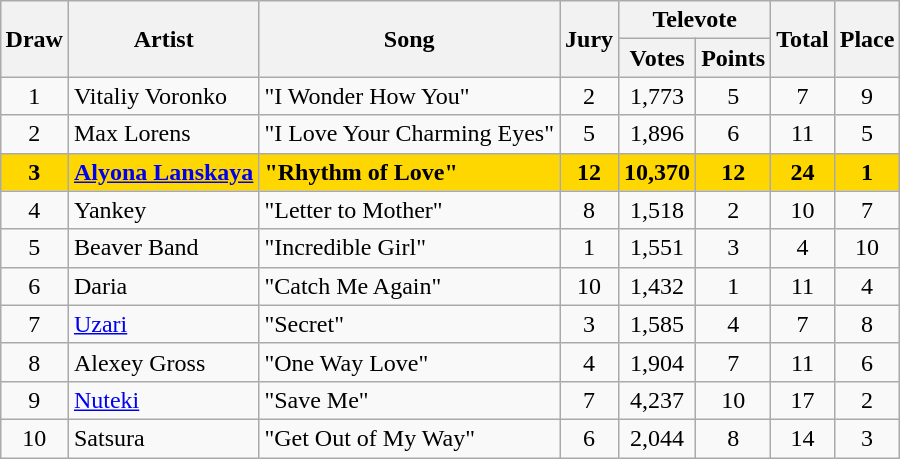<table class="sortable wikitable" style="margin: 1em auto 1em auto; text-align:center">
<tr>
<th rowspan="2">Draw</th>
<th rowspan="2">Artist</th>
<th rowspan="2">Song</th>
<th rowspan="2">Jury</th>
<th colspan="2">Televote</th>
<th rowspan="2">Total</th>
<th rowspan="2">Place</th>
</tr>
<tr>
<th>Votes</th>
<th>Points</th>
</tr>
<tr>
<td>1</td>
<td align="left">Vitaliy Voronko</td>
<td align="left">"I Wonder How You"</td>
<td>2</td>
<td>1,773</td>
<td>5</td>
<td>7</td>
<td>9</td>
</tr>
<tr>
<td>2</td>
<td align="left">Max Lorens</td>
<td align="left">"I Love Your Charming Eyes"</td>
<td>5</td>
<td>1,896</td>
<td>6</td>
<td>11</td>
<td>5</td>
</tr>
<tr style="font-weight:bold; background:gold;">
<td>3</td>
<td align="left"><a href='#'>Alyona Lanskaya</a></td>
<td align="left">"Rhythm of Love"</td>
<td>12</td>
<td>10,370</td>
<td>12</td>
<td>24</td>
<td>1</td>
</tr>
<tr>
<td>4</td>
<td align="left">Yankey</td>
<td align="left">"Letter to Mother"</td>
<td>8</td>
<td>1,518</td>
<td>2</td>
<td>10</td>
<td>7</td>
</tr>
<tr>
<td>5</td>
<td align="left">Beaver Band</td>
<td align="left">"Incredible Girl"</td>
<td>1</td>
<td>1,551</td>
<td>3</td>
<td>4</td>
<td>10</td>
</tr>
<tr>
<td>6</td>
<td align="left">Daria</td>
<td align="left">"Catch Me Again"</td>
<td>10</td>
<td>1,432</td>
<td>1</td>
<td>11</td>
<td>4</td>
</tr>
<tr>
<td>7</td>
<td align="left"><a href='#'>Uzari</a></td>
<td align="left">"Secret"</td>
<td>3</td>
<td>1,585</td>
<td>4</td>
<td>7</td>
<td>8</td>
</tr>
<tr>
<td>8</td>
<td align="left">Alexey Gross</td>
<td align="left">"One Way Love"</td>
<td>4</td>
<td>1,904</td>
<td>7</td>
<td>11</td>
<td>6</td>
</tr>
<tr>
<td>9</td>
<td align="left"><a href='#'>Nuteki</a></td>
<td align="left">"Save Me"</td>
<td>7</td>
<td>4,237</td>
<td>10</td>
<td>17</td>
<td>2</td>
</tr>
<tr>
<td>10</td>
<td align="left">Satsura</td>
<td align="left">"Get Out of My Way"</td>
<td>6</td>
<td>2,044</td>
<td>8</td>
<td>14</td>
<td>3</td>
</tr>
</table>
